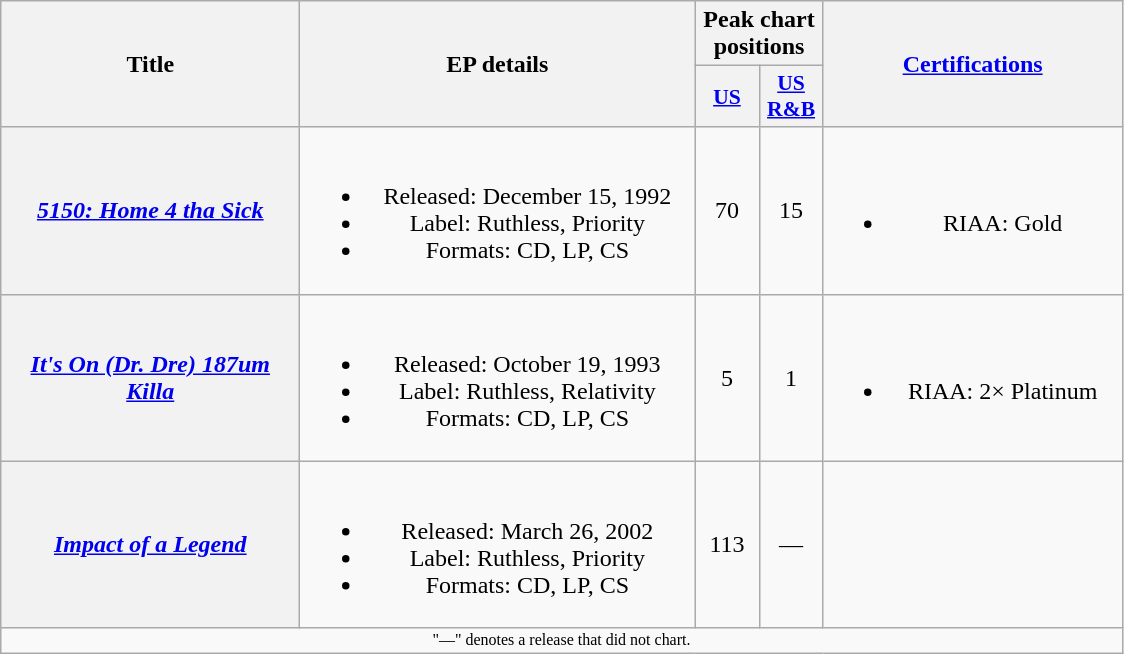<table class="wikitable plainrowheaders" style="text-align:center;">
<tr>
<th scope="col" rowspan="2" style="width:12em;">Title</th>
<th scope="col" rowspan="2" style="width:16em;">EP details</th>
<th scope="col" colspan="2">Peak chart positions</th>
<th scope="col" rowspan="2" style="width:12em;"><a href='#'>Certifications</a></th>
</tr>
<tr>
<th scope="col" style="width:2.5em;font-size:90%;"><a href='#'>US</a><br></th>
<th scope="col" style="width:2.5em;font-size:90%;"><a href='#'>US<br>R&B</a><br></th>
</tr>
<tr>
<th scope="row"><em><a href='#'>5150: Home 4 tha Sick</a></em></th>
<td><br><ul><li>Released: December 15, 1992</li><li>Label: Ruthless, Priority</li><li>Formats: CD, LP, CS</li></ul></td>
<td>70</td>
<td>15</td>
<td><br><ul><li>RIAA: Gold</li></ul></td>
</tr>
<tr>
<th scope="row"><em><a href='#'>It's On (Dr. Dre) 187um Killa</a></em></th>
<td><br><ul><li>Released: October 19, 1993</li><li>Label: Ruthless, Relativity</li><li>Formats: CD, LP, CS</li></ul></td>
<td>5</td>
<td>1</td>
<td><br><ul><li>RIAA: 2× Platinum</li></ul></td>
</tr>
<tr>
<th scope="row"><em><a href='#'>Impact of a Legend</a></em></th>
<td><br><ul><li>Released: March 26, 2002</li><li>Label: Ruthless, Priority</li><li>Formats: CD, LP, CS</li></ul></td>
<td>113</td>
<td>—</td>
<td></td>
</tr>
<tr>
<td colspan="5" style="text-align:center; font-size:8pt;">"—" denotes a release that did not chart.</td>
</tr>
</table>
